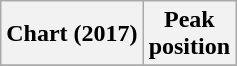<table class="wikitable plainrowheaders" style="text-align:center">
<tr>
<th scope="col">Chart (2017)</th>
<th scope="col">Peak<br>position</th>
</tr>
<tr>
</tr>
</table>
